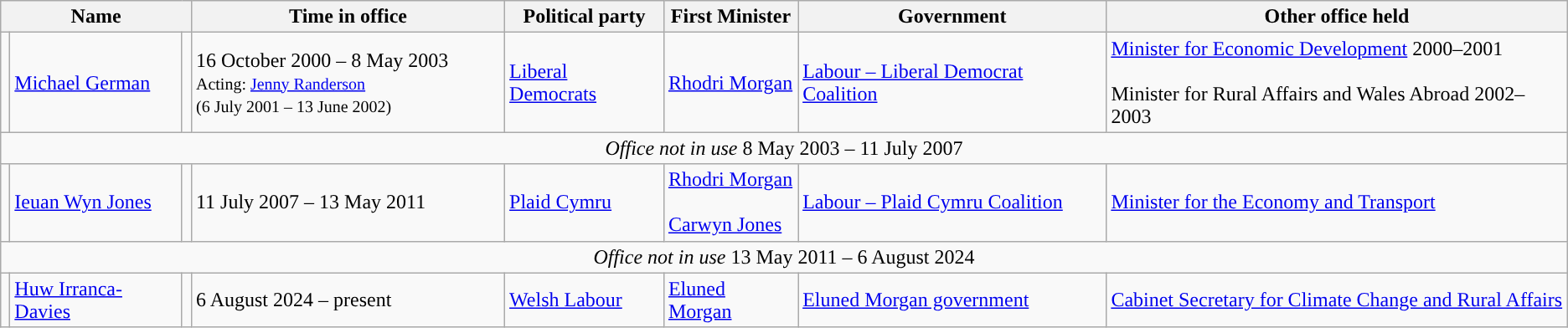<table class="wikitable">
<tr>
<th colspan=3>Name</th>
<th colspan="1" width=20%>Time in office</th>
<th>Political party</th>
<th>First Minister</th>
<th>Government</th>
<th>Other office held</th>
</tr>
<tr>
<td style="background-color: "></td>
<td><a href='#'>Michael German</a></td>
<td></td>
<td>16 October 2000 – 8 May 2003 <br><small> Acting: <a href='#'>Jenny Randerson</a><br>(6 July 2001 – 13 June 2002)</small></td>
<td><a href='#'>Liberal Democrats</a></td>
<td><a href='#'>Rhodri Morgan</a></td>
<td><a href='#'>Labour – Liberal Democrat Coalition</a></td>
<td><a href='#'>Minister for Economic Development</a> 2000–2001 <br><br>Minister for Rural Affairs and Wales Abroad 2002–2003</td>
</tr>
<tr>
<td colspan=8; style="text-align:center"><em>Office not in use</em> 8 May 2003 – 11 July 2007</td>
</tr>
<tr>
<td style="background-color: "></td>
<td><a href='#'>Ieuan Wyn Jones</a></td>
<td></td>
<td>11 July 2007 – 13 May 2011</td>
<td><a href='#'>Plaid Cymru</a></td>
<td><a href='#'>Rhodri Morgan</a><br><br><a href='#'>Carwyn Jones</a></td>
<td><a href='#'>Labour – Plaid Cymru Coalition</a></td>
<td><a href='#'>Minister for the Economy and Transport</a></td>
</tr>
<tr>
<td colspan=8; style="text-align:center"><em>Office not in use</em> 13 May 2011 – 6 August 2024</td>
</tr>
<tr>
<td style="background-color: "></td>
<td><a href='#'>Huw Irranca-Davies </a></td>
<td></td>
<td>6 August 2024 – present</td>
<td><a href='#'>Welsh Labour</a></td>
<td><a href='#'>Eluned Morgan</a></td>
<td><a href='#'>Eluned Morgan government</a></td>
<td><a href='#'>Cabinet Secretary for Climate Change and Rural Affairs</a></td>
</tr>
</table>
